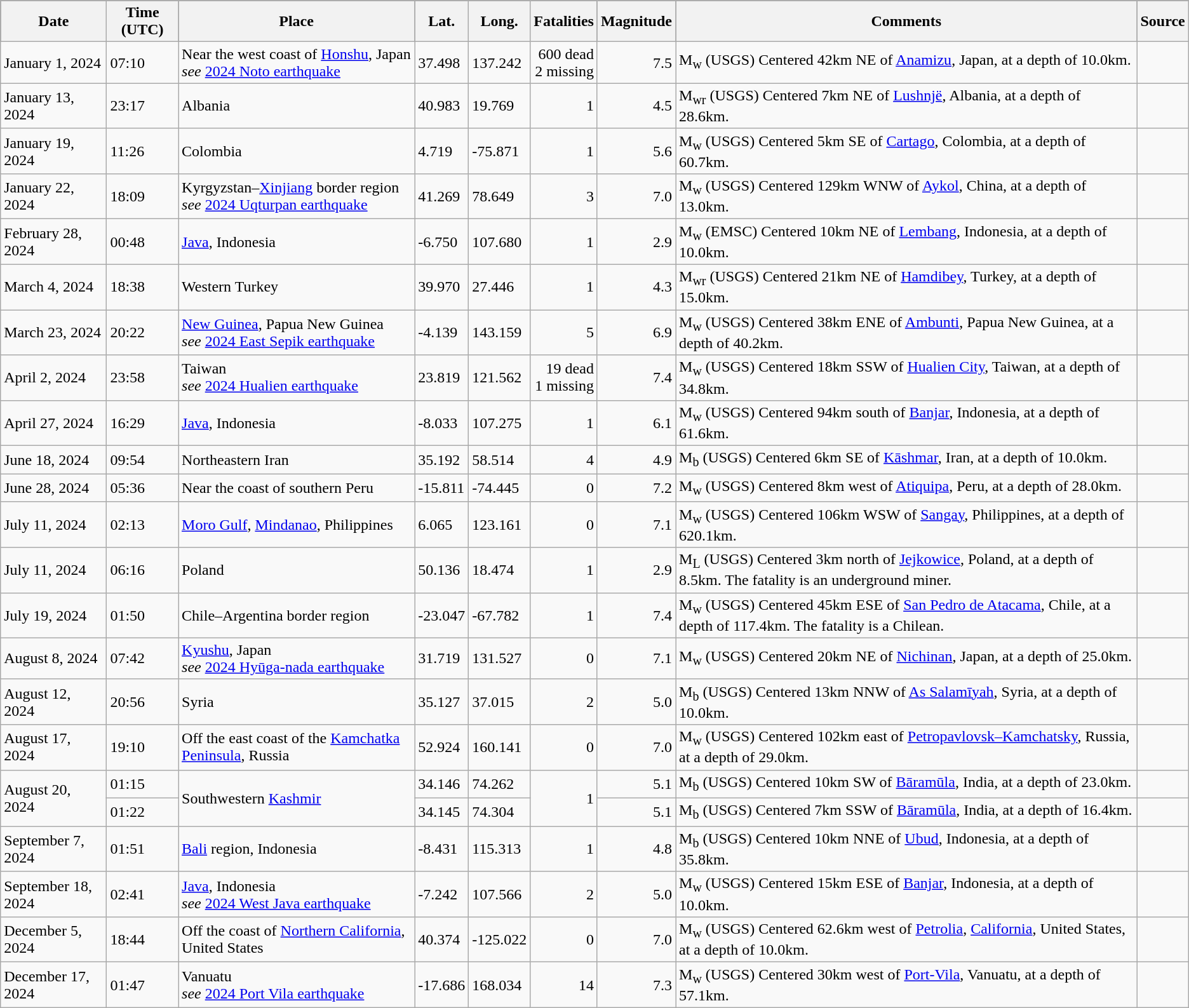<table class="wikitable sortable">
<tr style="background:black;">
<th>Date</th>
<th>Time (UTC)</th>
<th>Place</th>
<th>Lat.</th>
<th>Long.</th>
<th>Fatalities</th>
<th>Magnitude</th>
<th>Comments</th>
<th>Source</th>
</tr>
<tr>
<td>January 1, 2024</td>
<td>07:10</td>
<td> Near the west coast of <a href='#'>Honshu</a>, Japan<br><em>see</em> <a href='#'>2024 Noto earthquake</a></td>
<td>37.498</td>
<td>137.242</td>
<td style="text-align:right;">600 dead<br>2 missing</td>
<td style="text-align:right;">7.5</td>
<td>M<sub>w</sub> (USGS) Centered 42km NE of <a href='#'>Anamizu</a>, Japan, at a depth of 10.0km.</td>
<td style="text-align:right;"></td>
</tr>
<tr>
<td>January 13, 2024</td>
<td>23:17</td>
<td> Albania</td>
<td>40.983</td>
<td>19.769</td>
<td style="text-align:right;">1</td>
<td style="text-align:right;">4.5</td>
<td>M<sub>wr</sub> (USGS) Centered 7km NE of <a href='#'>Lushnjë</a>, Albania, at a depth of 28.6km.</td>
<td style="text-align:right;"></td>
</tr>
<tr>
<td>January 19, 2024</td>
<td>11:26</td>
<td> Colombia</td>
<td>4.719</td>
<td>-75.871</td>
<td style="text-align:right;">1</td>
<td style="text-align:right;">5.6</td>
<td>M<sub>w</sub> (USGS) Centered 5km SE of <a href='#'>Cartago</a>, Colombia, at a depth of 60.7km.</td>
<td style="text-align:right;"></td>
</tr>
<tr>
<td>January 22, 2024</td>
<td>18:09</td>
<td> Kyrgyzstan–<a href='#'>Xinjiang</a> border region<br><em>see</em> <a href='#'>2024 Uqturpan earthquake</a></td>
<td>41.269</td>
<td>78.649</td>
<td style="text-align:right;">3</td>
<td style="text-align:right;">7.0</td>
<td>M<sub>w</sub> (USGS) Centered 129km WNW of <a href='#'>Aykol</a>, China, at a depth of 13.0km.</td>
<td style="text-align:right;"></td>
</tr>
<tr>
<td>February 28, 2024</td>
<td>00:48</td>
<td> <a href='#'>Java</a>, Indonesia</td>
<td>-6.750</td>
<td>107.680</td>
<td style="text-align:right;">1</td>
<td style="text-align:right;">2.9</td>
<td>M<sub>w</sub> (EMSC) Centered 10km NE of <a href='#'>Lembang</a>, Indonesia, at a depth of 10.0km.</td>
<td style="text-align:right;"></td>
</tr>
<tr>
<td>March 4, 2024</td>
<td>18:38</td>
<td> Western Turkey</td>
<td>39.970</td>
<td>27.446</td>
<td style="text-align:right;">1</td>
<td style="text-align:right;">4.3</td>
<td>M<sub>wr</sub> (USGS) Centered 21km NE of <a href='#'>Hamdibey</a>, Turkey, at a depth of 15.0km.</td>
<td style="text-align:right;"></td>
</tr>
<tr>
<td>March 23, 2024</td>
<td>20:22</td>
<td> <a href='#'>New Guinea</a>, Papua New Guinea<br><em>see</em> <a href='#'>2024 East Sepik earthquake</a></td>
<td>-4.139</td>
<td>143.159</td>
<td style="text-align:right;">5</td>
<td style="text-align:right;">6.9</td>
<td>M<sub>w</sub> (USGS) Centered 38km ENE of <a href='#'>Ambunti</a>, Papua New Guinea, at a depth of 40.2km.</td>
<td style="text-align:right;"></td>
</tr>
<tr>
<td>April 2, 2024</td>
<td>23:58</td>
<td> Taiwan<br><em>see</em> <a href='#'>2024 Hualien earthquake</a></td>
<td>23.819</td>
<td>121.562</td>
<td style="text-align:right;">19 dead<br>1 missing</td>
<td style="text-align:right;">7.4</td>
<td>M<sub>w</sub> (USGS) Centered 18km SSW of <a href='#'>Hualien City</a>, Taiwan, at a depth of 34.8km.</td>
<td style="text-align:right;"></td>
</tr>
<tr>
<td>April 27, 2024</td>
<td>16:29</td>
<td> <a href='#'>Java</a>, Indonesia</td>
<td>-8.033</td>
<td>107.275</td>
<td style="text-align:right;">1</td>
<td style="text-align:right;">6.1</td>
<td>M<sub>w</sub> (USGS) Centered 94km south of <a href='#'>Banjar</a>, Indonesia, at a depth of 61.6km.</td>
<td style="text-align:right;"></td>
</tr>
<tr>
<td>June 18, 2024</td>
<td>09:54</td>
<td> Northeastern Iran</td>
<td>35.192</td>
<td>58.514</td>
<td style="text-align:right;">4</td>
<td style="text-align:right;">4.9</td>
<td>M<sub>b</sub> (USGS) Centered 6km SE of <a href='#'>Kāshmar</a>, Iran, at a depth of 10.0km.</td>
<td style="text-align:right;"></td>
</tr>
<tr>
<td>June 28, 2024</td>
<td>05:36</td>
<td> Near the coast of southern Peru</td>
<td>-15.811</td>
<td>-74.445</td>
<td style="text-align:right;">0</td>
<td style="text-align:right;">7.2</td>
<td>M<sub>w</sub> (USGS) Centered 8km west of <a href='#'>Atiquipa</a>, Peru, at a depth of 28.0km.</td>
<td style="text-align:right;"></td>
</tr>
<tr>
<td>July 11, 2024</td>
<td>02:13</td>
<td> <a href='#'>Moro Gulf</a>, <a href='#'>Mindanao</a>, Philippines</td>
<td>6.065</td>
<td>123.161</td>
<td style="text-align:right;">0</td>
<td style="text-align:right;">7.1</td>
<td>M<sub>w</sub> (USGS) Centered 106km WSW of <a href='#'>Sangay</a>, Philippines, at a depth of 620.1km.</td>
<td style="text-align:right;"></td>
</tr>
<tr>
<td>July 11, 2024</td>
<td>06:16</td>
<td> Poland</td>
<td>50.136</td>
<td>18.474</td>
<td style="text-align:right;">1</td>
<td style="text-align:right;">2.9</td>
<td>M<sub>L</sub> (USGS) Centered 3km north of <a href='#'>Jejkowice</a>, Poland, at a depth of 8.5km. The fatality is an underground miner.</td>
<td style="text-align:right;"></td>
</tr>
<tr>
<td>July 19, 2024</td>
<td>01:50</td>
<td> Chile–Argentina border region</td>
<td>-23.047</td>
<td>-67.782</td>
<td style="text-align:right;">1</td>
<td style="text-align:right;">7.4</td>
<td>M<sub>w</sub> (USGS) Centered 45km ESE of <a href='#'>San Pedro de Atacama</a>, Chile, at a depth of 117.4km. The fatality is a Chilean.</td>
<td style="text-align:right;"></td>
</tr>
<tr>
<td>August 8, 2024</td>
<td>07:42</td>
<td> <a href='#'>Kyushu</a>, Japan<br><em>see</em> <a href='#'>2024 Hyūga-nada earthquake</a></td>
<td>31.719</td>
<td>131.527</td>
<td style="text-align:right;">0</td>
<td style="text-align:right;">7.1</td>
<td>M<sub>w</sub> (USGS) Centered 20km NE of <a href='#'>Nichinan</a>, Japan, at a depth of 25.0km.</td>
<td style="text-align:right;"></td>
</tr>
<tr>
<td>August 12, 2024</td>
<td>20:56</td>
<td> Syria</td>
<td>35.127</td>
<td>37.015</td>
<td style="text-align:right;">2</td>
<td style="text-align:right;">5.0</td>
<td>M<sub>b</sub> (USGS) Centered 13km NNW of <a href='#'>As Salamīyah</a>, Syria, at a depth of 10.0km.</td>
<td style="text-align:right;"></td>
</tr>
<tr>
<td>August 17, 2024</td>
<td>19:10</td>
<td> Off the east coast of the <a href='#'>Kamchatka Peninsula</a>, Russia</td>
<td>52.924</td>
<td>160.141</td>
<td style="text-align:right;">0</td>
<td style="text-align:right;">7.0</td>
<td>M<sub>w</sub> (USGS) Centered 102km east of <a href='#'>Petropavlovsk–Kamchatsky</a>, Russia, at a depth of 29.0km.</td>
<td style="text-align:right;"></td>
</tr>
<tr>
<td rowspan="2">August 20, 2024</td>
<td>01:15</td>
<td rowspan="2"> Southwestern <a href='#'>Kashmir</a></td>
<td>34.146</td>
<td>74.262</td>
<td rowspan="2" style="text-align:right;">1</td>
<td style="text-align:right;">5.1</td>
<td>M<sub>b</sub> (USGS) Centered 10km SW of <a href='#'>Bāramūla</a>, India, at a depth of 23.0km.</td>
<td style="text-align:right;"></td>
</tr>
<tr>
<td>01:22</td>
<td>34.145</td>
<td>74.304</td>
<td style="text-align:right;">5.1</td>
<td>M<sub>b</sub> (USGS) Centered 7km SSW of <a href='#'>Bāramūla</a>, India, at a depth of 16.4km.</td>
<td style="text-align:right;"></td>
</tr>
<tr>
<td>September 7, 2024</td>
<td>01:51</td>
<td> <a href='#'>Bali</a> region, Indonesia</td>
<td>-8.431</td>
<td>115.313</td>
<td style="text-align:right;">1</td>
<td style="text-align:right;">4.8</td>
<td>M<sub>b</sub> (USGS) Centered 10km NNE of <a href='#'>Ubud</a>, Indonesia, at a depth of 35.8km.</td>
<td style="text-align:right;"></td>
</tr>
<tr>
<td>September 18, 2024</td>
<td>02:41</td>
<td> <a href='#'>Java</a>, Indonesia<br><em>see</em> <a href='#'>2024 West Java earthquake</a></td>
<td>-7.242</td>
<td>107.566</td>
<td style="text-align:right;">2</td>
<td style="text-align:right;">5.0</td>
<td>M<sub>w</sub> (USGS) Centered 15km ESE of <a href='#'>Banjar</a>, Indonesia, at a depth of 10.0km.</td>
<td style="text-align:right;"></td>
</tr>
<tr>
<td>December 5, 2024</td>
<td>18:44</td>
<td> Off the coast of <a href='#'>Northern California</a>, United States<br></td>
<td>40.374</td>
<td>-125.022</td>
<td style="text-align:right;">0</td>
<td style="text-align:right;">7.0</td>
<td>M<sub>w</sub> (USGS) Centered 62.6km west of <a href='#'>Petrolia</a>, <a href='#'>California</a>, United States, at a depth of 10.0km.</td>
<td style="text-align:right;"></td>
</tr>
<tr>
<td>December 17, 2024</td>
<td>01:47</td>
<td> Vanuatu<br><em>see</em> <a href='#'>2024 Port Vila earthquake</a></td>
<td>-17.686</td>
<td>168.034</td>
<td style="text-align:right;">14</td>
<td style="text-align:right;">7.3</td>
<td>M<sub>w</sub> (USGS) Centered 30km west of <a href='#'>Port-Vila</a>, Vanuatu, at a depth of 57.1km.</td>
<td style="text-align:right;"></td>
</tr>
</table>
